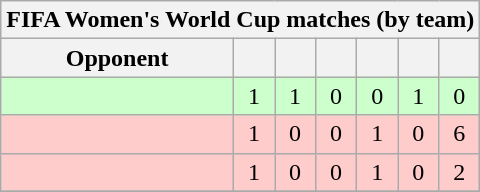<table class="wikitable sortable" style="text-align: center;">
<tr>
<th colspan=7>FIFA Women's World Cup matches (by team)</th>
</tr>
<tr>
<th>Opponent</th>
<th style="width:20px;"></th>
<th style="width:20px;"></th>
<th style="width:20px;"></th>
<th style="width:20px;"></th>
<th style="width:20px;"></th>
<th style="width:20px;"></th>
</tr>
<tr bgcolor=#CCFFCC>
<td align="left"></td>
<td>1</td>
<td>1</td>
<td>0</td>
<td>0</td>
<td>1</td>
<td>0</td>
</tr>
<tr bgcolor=#FFCCCC>
<td align="left"></td>
<td>1</td>
<td>0</td>
<td>0</td>
<td>1</td>
<td>0</td>
<td>6</td>
</tr>
<tr bgcolor=#FFCCCC>
<td align="left"></td>
<td>1</td>
<td>0</td>
<td>0</td>
<td>1</td>
<td>0</td>
<td>2</td>
</tr>
<tr>
</tr>
</table>
